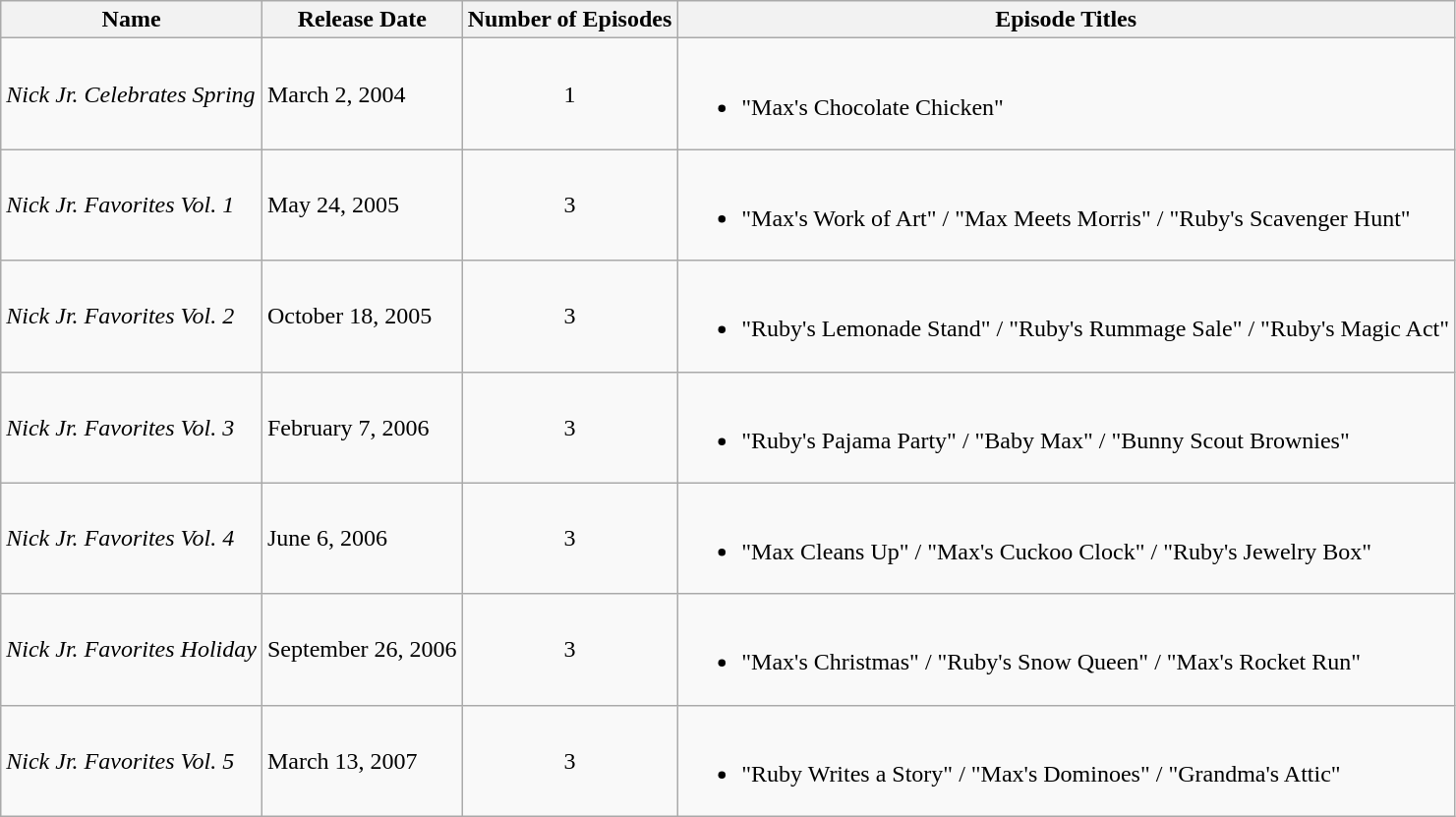<table class="wikitable">
<tr>
<th>Name</th>
<th>Release Date</th>
<th>Number of Episodes</th>
<th>Episode Titles</th>
</tr>
<tr>
<td><em>Nick Jr. Celebrates Spring</em></td>
<td>March 2, 2004</td>
<td align="center">1</td>
<td><br><ul><li>"Max's Chocolate Chicken"</li></ul></td>
</tr>
<tr>
<td><em>Nick Jr. Favorites Vol. 1</em></td>
<td>May 24, 2005</td>
<td align="center">3</td>
<td><br><ul><li>"Max's Work of Art" / "Max Meets Morris" / "Ruby's Scavenger Hunt"</li></ul></td>
</tr>
<tr>
<td><em>Nick Jr. Favorites Vol. 2</em></td>
<td>October 18, 2005</td>
<td align="center">3</td>
<td><br><ul><li>"Ruby's Lemonade Stand" / "Ruby's Rummage Sale" / "Ruby's Magic Act"</li></ul></td>
</tr>
<tr>
<td><em>Nick Jr. Favorites Vol. 3</em></td>
<td>February 7, 2006</td>
<td align="center">3</td>
<td><br><ul><li>"Ruby's Pajama Party" / "Baby Max" / "Bunny Scout Brownies"</li></ul></td>
</tr>
<tr>
<td><em>Nick Jr. Favorites Vol. 4</em></td>
<td>June 6, 2006</td>
<td align="center">3</td>
<td><br><ul><li>"Max Cleans Up" / "Max's Cuckoo Clock" / "Ruby's Jewelry Box"</li></ul></td>
</tr>
<tr>
<td><em>Nick Jr. Favorites Holiday</em></td>
<td>September 26, 2006</td>
<td align="center">3</td>
<td><br><ul><li>"Max's Christmas" / "Ruby's Snow Queen" / "Max's Rocket Run"</li></ul></td>
</tr>
<tr>
<td><em>Nick Jr. Favorites Vol. 5</em></td>
<td>March 13, 2007</td>
<td align="center">3</td>
<td><br><ul><li>"Ruby Writes a Story" / "Max's Dominoes" / "Grandma's Attic"</li></ul></td>
</tr>
</table>
